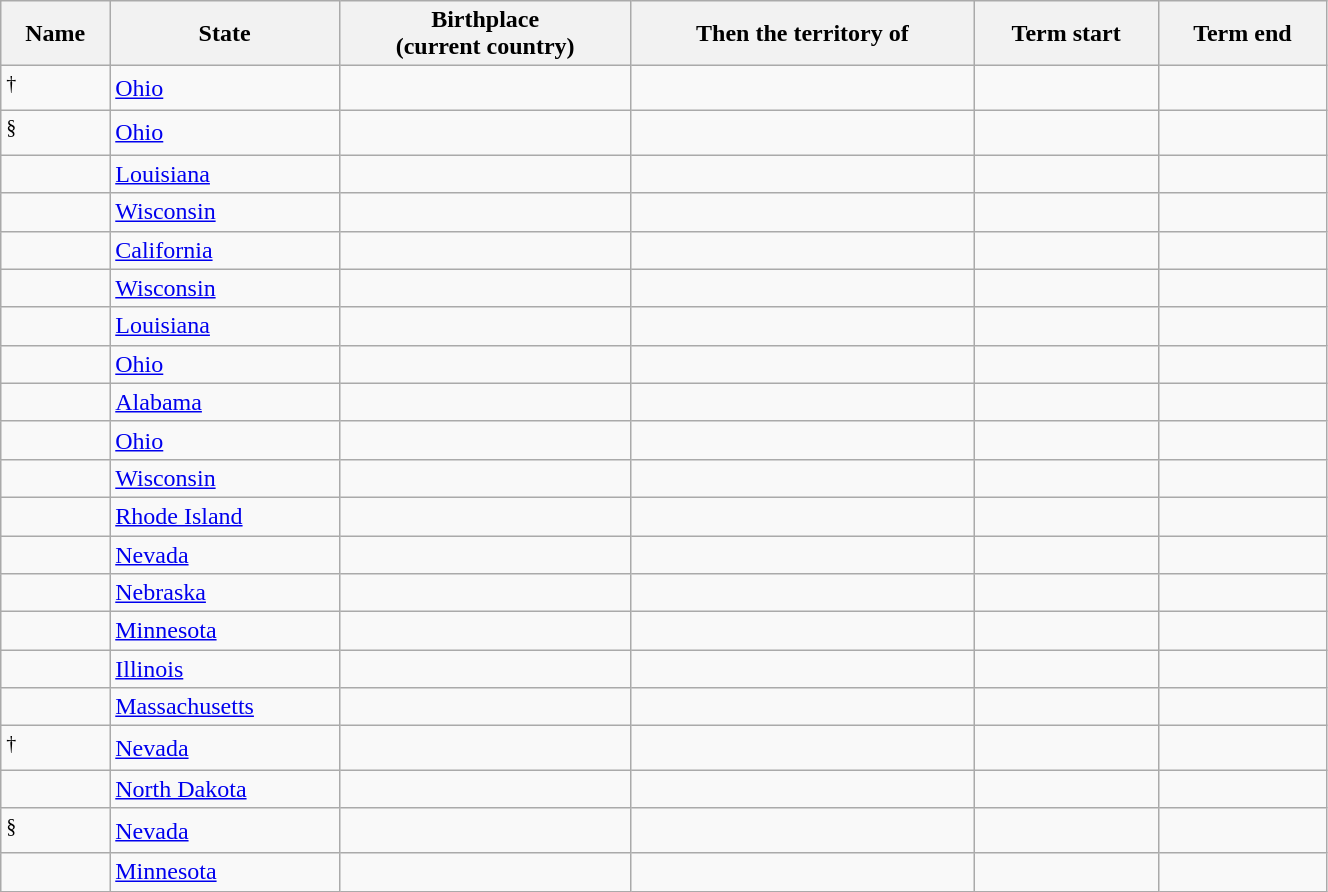<table class="wikitable sortable" width="70%">
<tr>
<th>Name</th>
<th>State</th>
<th>Birthplace <br>(current country)</th>
<th>Then the territory of</th>
<th>Term start</th>
<th>Term end</th>
</tr>
<tr>
<td><sup>†</sup></td>
<td><a href='#'>Ohio</a></td>
<td></td>
<td></td>
<td align=center></td>
<td align=center></td>
</tr>
<tr>
<td><sup>§</sup></td>
<td><a href='#'>Ohio</a></td>
<td></td>
<td></td>
<td align=center></td>
<td align=center></td>
</tr>
<tr>
<td></td>
<td><a href='#'>Louisiana</a></td>
<td></td>
<td></td>
<td align=center></td>
<td align=center></td>
</tr>
<tr>
<td></td>
<td><a href='#'>Wisconsin</a></td>
<td></td>
<td></td>
<td align=center></td>
<td align=center></td>
</tr>
<tr>
<td></td>
<td><a href='#'>California</a></td>
<td></td>
<td></td>
<td align=center></td>
<td align=center></td>
</tr>
<tr>
<td></td>
<td><a href='#'>Wisconsin</a></td>
<td></td>
<td></td>
<td align=center></td>
<td align=center></td>
</tr>
<tr>
<td></td>
<td><a href='#'>Louisiana</a></td>
<td></td>
<td></td>
<td align=center></td>
<td align=center></td>
</tr>
<tr>
<td></td>
<td><a href='#'>Ohio</a></td>
<td></td>
<td></td>
<td align=center></td>
<td align=center></td>
</tr>
<tr>
<td></td>
<td><a href='#'>Alabama</a></td>
<td></td>
<td></td>
<td align=center></td>
<td align=center></td>
</tr>
<tr>
<td></td>
<td><a href='#'>Ohio</a></td>
<td></td>
<td></td>
<td align=center></td>
<td align=center></td>
</tr>
<tr>
<td></td>
<td><a href='#'>Wisconsin</a></td>
<td></td>
<td></td>
<td align=center></td>
<td align=center></td>
</tr>
<tr>
<td></td>
<td><a href='#'>Rhode Island</a></td>
<td></td>
<td></td>
<td align=center></td>
<td align=center></td>
</tr>
<tr>
<td></td>
<td><a href='#'>Nevada</a></td>
<td></td>
<td></td>
<td align=center></td>
<td align=center></td>
</tr>
<tr>
<td></td>
<td><a href='#'>Nebraska</a></td>
<td></td>
<td></td>
<td align=center></td>
<td align=center></td>
</tr>
<tr>
<td></td>
<td><a href='#'>Minnesota</a></td>
<td></td>
<td></td>
<td align=center></td>
<td align=center></td>
</tr>
<tr>
<td></td>
<td><a href='#'>Illinois</a></td>
<td></td>
<td></td>
<td align=center></td>
<td align=center></td>
</tr>
<tr>
<td></td>
<td><a href='#'>Massachusetts</a></td>
<td></td>
<td></td>
<td align=center></td>
<td align=center></td>
</tr>
<tr>
<td><sup>†</sup></td>
<td><a href='#'>Nevada</a></td>
<td></td>
<td></td>
<td align=center></td>
<td align=center></td>
</tr>
<tr>
<td></td>
<td><a href='#'>North Dakota</a></td>
<td></td>
<td></td>
<td align=center></td>
<td align=center></td>
</tr>
<tr>
<td><sup>§</sup></td>
<td><a href='#'>Nevada</a></td>
<td></td>
<td></td>
<td align=center></td>
<td align=center></td>
</tr>
<tr>
<td></td>
<td><a href='#'>Minnesota</a></td>
<td></td>
<td></td>
<td align=center></td>
<td align=center></td>
</tr>
</table>
